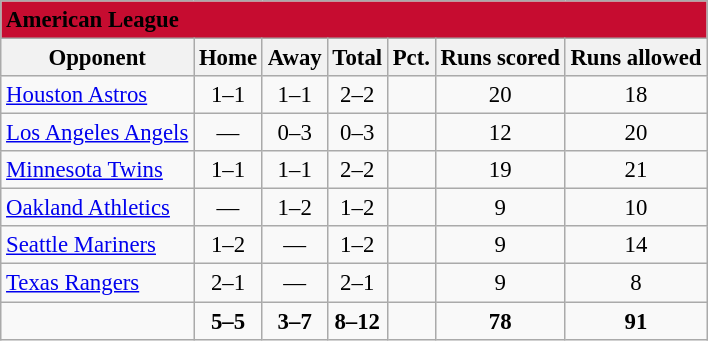<table class="wikitable" style="font-size: 95%; text-align: center">
<tr>
<td colspan="7" style="text-align:left; background:#c60c30"><span> <strong>American League</strong> </span></td>
</tr>
<tr>
<th>Opponent</th>
<th>Home</th>
<th>Away</th>
<th>Total</th>
<th>Pct.</th>
<th>Runs scored</th>
<th>Runs allowed</th>
</tr>
<tr>
<td style="text-align:left"><a href='#'>Houston Astros</a></td>
<td>1–1</td>
<td>1–1</td>
<td>2–2</td>
<td></td>
<td>20</td>
<td>18</td>
</tr>
<tr>
<td style="text-align:left"><a href='#'>Los Angeles Angels</a></td>
<td>—</td>
<td>0–3</td>
<td>0–3</td>
<td></td>
<td>12</td>
<td>20</td>
</tr>
<tr>
<td style="text-align:left"><a href='#'>Minnesota Twins</a></td>
<td>1–1</td>
<td>1–1</td>
<td>2–2</td>
<td></td>
<td>19</td>
<td>21</td>
</tr>
<tr>
<td style="text-align:left"><a href='#'>Oakland Athletics</a></td>
<td>—</td>
<td>1–2</td>
<td>1–2</td>
<td></td>
<td>9</td>
<td>10</td>
</tr>
<tr>
<td style="text-align:left"><a href='#'>Seattle Mariners</a></td>
<td>1–2</td>
<td>—</td>
<td>1–2</td>
<td></td>
<td>9</td>
<td>14</td>
</tr>
<tr>
<td style="text-align:left"><a href='#'>Texas Rangers</a></td>
<td>2–1</td>
<td>—</td>
<td>2–1</td>
<td></td>
<td>9</td>
<td>8</td>
</tr>
<tr style="font-weight:bold">
<td></td>
<td>5–5</td>
<td>3–7</td>
<td>8–12</td>
<td></td>
<td>78</td>
<td>91</td>
</tr>
</table>
